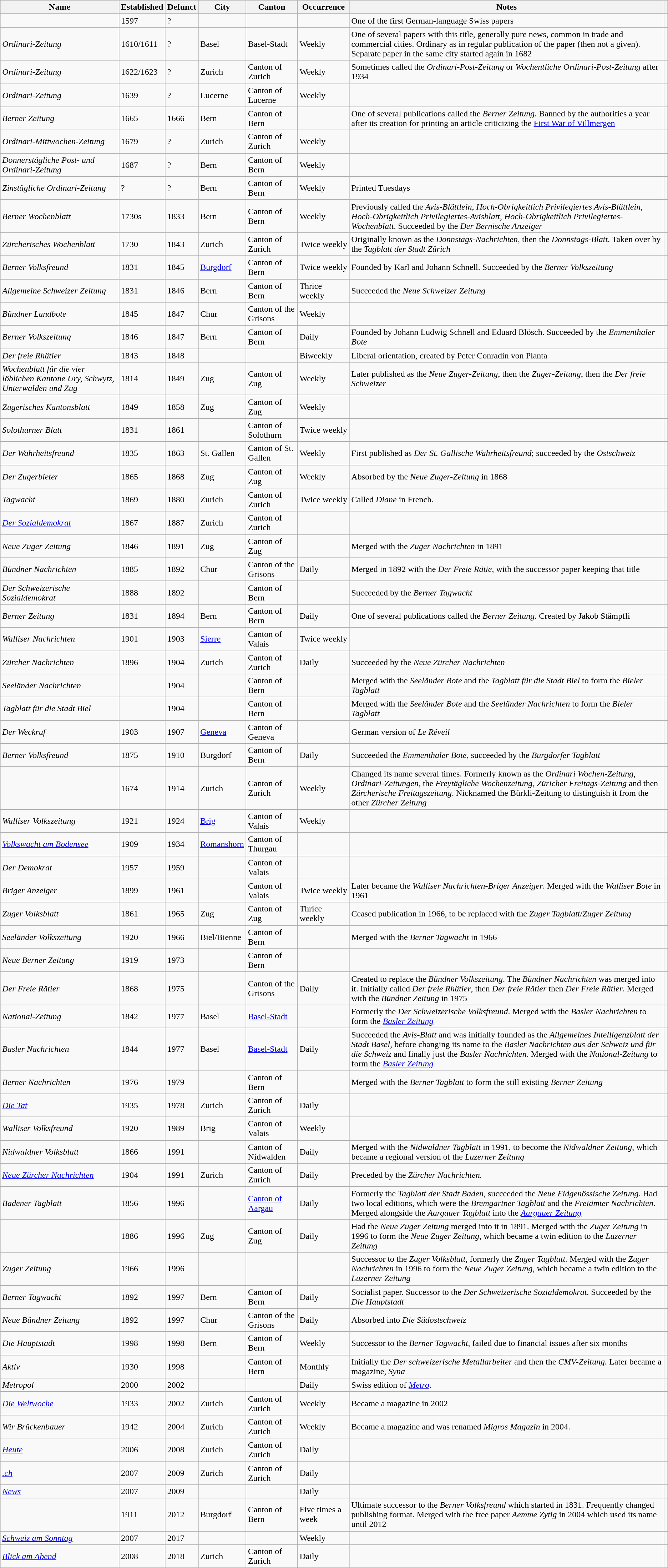<table class="wikitable sortable" border="1">
<tr>
<th>Name</th>
<th>Established</th>
<th>Defunct</th>
<th>City</th>
<th>Canton</th>
<th>Occurrence</th>
<th class="unsortable" scope="col">Notes</th>
<th class="unsortable" scope="col"></th>
</tr>
<tr>
<td><em></em></td>
<td>1597</td>
<td>?</td>
<td></td>
<td></td>
<td></td>
<td>One of the first German-language Swiss papers</td>
<td></td>
</tr>
<tr>
<td><em>Ordinari-Zeitung</em></td>
<td>1610/1611</td>
<td>?</td>
<td>Basel</td>
<td>Basel-Stadt</td>
<td>Weekly</td>
<td>One of several papers with this title, generally pure news, common in trade and commercial cities. Ordinary as in regular publication of the paper (then not a given). Separate paper in the same city started again in 1682</td>
<td></td>
</tr>
<tr>
<td><em>Ordinari-Zeitung</em></td>
<td>1622/1623</td>
<td>?</td>
<td>Zurich</td>
<td>Canton of Zurich</td>
<td>Weekly</td>
<td>Sometimes called the <em>Ordinari-Post-Zeitung</em> or <em>Wochentliche Ordinari-Post-Zeitung</em> after 1934</td>
<td></td>
</tr>
<tr>
<td><em>Ordinari-Zeitung</em></td>
<td>1639</td>
<td>?</td>
<td>Lucerne</td>
<td>Canton of Lucerne</td>
<td>Weekly</td>
<td></td>
<td></td>
</tr>
<tr>
<td><em>Berner Zeitung</em></td>
<td>1665</td>
<td>1666</td>
<td>Bern</td>
<td>Canton of Bern</td>
<td></td>
<td>One of several publications called the <em>Berner Zeitung.</em> Banned by the authorities a year after its creation for printing an article criticizing the <a href='#'>First War of Villmergen</a></td>
<td></td>
</tr>
<tr>
<td><em>Ordinari-Mittwochen-Zeitung</em></td>
<td>1679</td>
<td>?</td>
<td>Zurich</td>
<td>Canton of Zurich</td>
<td>Weekly</td>
<td></td>
<td></td>
</tr>
<tr>
<td><em>Donnerstägliche Post- und Ordinari-Zeitung</em></td>
<td>1687</td>
<td>?</td>
<td>Bern</td>
<td>Canton of Bern</td>
<td>Weekly</td>
<td></td>
<td></td>
</tr>
<tr>
<td><em>Zinstägliche Ordinari-Zeitung</em></td>
<td>?</td>
<td>?</td>
<td>Bern</td>
<td>Canton of Bern</td>
<td>Weekly</td>
<td>Printed Tuesdays</td>
<td></td>
</tr>
<tr>
<td><em>Berner Wochenblatt</em></td>
<td>1730s</td>
<td>1833</td>
<td>Bern</td>
<td>Canton of Bern</td>
<td>Weekly</td>
<td>Previously called the <em>Avis-Blättlein</em>, <em>Hoch-Obrigkeitlich Privilegiertes Avis-Blättlein</em>, <em>Hoch-Obrigkeitlich Privilegiertes-Avisblatt, Hoch-Obrigkeitlich Privilegiertes-Wochenblatt</em>. Succeeded by the <em>Der Bernische Anzeiger</em></td>
<td></td>
</tr>
<tr>
<td><em>Zürcherisches Wochenblatt</em></td>
<td>1730</td>
<td>1843</td>
<td>Zurich</td>
<td>Canton of Zurich</td>
<td>Twice weekly</td>
<td>Originally known as the <em>Donnstags-Nachrichten,</em> then the <em>Donnstags-Blatt</em>. Taken over by the <em>Tagblatt der Stadt Zürich</em></td>
<td></td>
</tr>
<tr>
<td><em>Berner Volksfreund</em></td>
<td>1831</td>
<td>1845</td>
<td><a href='#'>Burgdorf</a></td>
<td>Canton of Bern</td>
<td>Twice weekly</td>
<td>Founded by Karl and Johann Schnell. Succeeded by the <em>Berner Volkszeitung</em></td>
<td></td>
</tr>
<tr>
<td><em>Allgemeine Schweizer Zeitung</em></td>
<td>1831</td>
<td>1846</td>
<td>Bern</td>
<td>Canton of Bern</td>
<td>Thrice weekly</td>
<td>Succeeded the <em>Neue Schweizer Zeitung</em></td>
<td></td>
</tr>
<tr>
<td><em>Bündner Landbote</em></td>
<td>1845</td>
<td>1847</td>
<td>Chur</td>
<td>Canton of the Grisons</td>
<td>Weekly</td>
<td></td>
<td></td>
</tr>
<tr>
<td><em>Berner Volkszeitung</em></td>
<td>1846</td>
<td>1847</td>
<td>Bern</td>
<td>Canton of Bern</td>
<td>Daily</td>
<td>Founded by Johann Ludwig Schnell and Eduard Blösch. Succeeded by the <em>Emmenthaler Bote</em></td>
<td></td>
</tr>
<tr>
<td><em>Der freie Rhätier</em></td>
<td>1843</td>
<td>1848</td>
<td></td>
<td></td>
<td>Biweekly</td>
<td>Liberal orientation, created by Peter Conradin von Planta</td>
<td></td>
</tr>
<tr>
<td><em>Wochenblatt für die vier löblichen Kantone Ury, Schwytz, Unterwalden und Zug</em></td>
<td>1814</td>
<td>1849</td>
<td>Zug</td>
<td>Canton of Zug</td>
<td>Weekly</td>
<td>Later published as the <em>Neue Zuger-Zeitung</em>, then the <em>Zuger-Zeitung</em>, then the <em>Der freie Schweizer</em></td>
<td></td>
</tr>
<tr>
<td><em>Zugerisches Kantonsblatt</em></td>
<td>1849</td>
<td>1858</td>
<td>Zug</td>
<td>Canton of Zug</td>
<td>Weekly</td>
<td></td>
<td></td>
</tr>
<tr>
<td><em>Solothurner Blatt</em></td>
<td>1831</td>
<td>1861</td>
<td></td>
<td>Canton of Solothurn</td>
<td>Twice weekly</td>
<td></td>
<td></td>
</tr>
<tr>
<td><em>Der Wahrheitsfreund</em></td>
<td>1835</td>
<td>1863</td>
<td>St. Gallen</td>
<td>Canton of St. Gallen</td>
<td>Weekly</td>
<td>First published as <em>Der St. Gallische Wahrheitsfreund</em>; succeeded by the <em>Ostschweiz</em></td>
<td></td>
</tr>
<tr>
<td><em>Der Zugerbieter</em></td>
<td>1865</td>
<td>1868</td>
<td>Zug</td>
<td>Canton of Zug</td>
<td>Weekly</td>
<td>Absorbed by the <em>Neue Zuger-Zeitung</em> in 1868</td>
<td></td>
</tr>
<tr>
<td><em>Tagwacht</em></td>
<td>1869</td>
<td>1880</td>
<td>Zurich</td>
<td>Canton of Zurich</td>
<td>Twice weekly</td>
<td>Called <em>Diane</em> in French.</td>
<td></td>
</tr>
<tr>
<td><em><a href='#'>Der Sozialdemokrat</a></em></td>
<td>1867</td>
<td>1887</td>
<td>Zurich</td>
<td>Canton of Zurich</td>
<td></td>
<td></td>
<td></td>
</tr>
<tr>
<td><em>Neue Zuger Zeitung</em></td>
<td>1846</td>
<td>1891</td>
<td>Zug</td>
<td>Canton of Zug</td>
<td></td>
<td>Merged with the <em>Zuger Nachrichten</em> in 1891</td>
<td></td>
</tr>
<tr>
<td><em>Bündner Nachrichten</em></td>
<td>1885</td>
<td>1892</td>
<td>Chur</td>
<td>Canton of the Grisons</td>
<td>Daily</td>
<td>Merged in 1892 with the <em>Der Freie Rätie</em>, with the successor paper keeping that title</td>
<td></td>
</tr>
<tr>
<td><em>Der Schweizerische Sozialdemokrat</em></td>
<td>1888</td>
<td>1892</td>
<td></td>
<td>Canton of Bern</td>
<td></td>
<td>Succeeded by the <em>Berner Tagwacht</em></td>
<td></td>
</tr>
<tr>
<td><em>Berner Zeitung</em></td>
<td>1831</td>
<td>1894</td>
<td>Bern</td>
<td>Canton of Bern</td>
<td>Daily</td>
<td>One of several publications called the <em>Berner Zeitung.</em> Created by Jakob Stämpfli</td>
<td></td>
</tr>
<tr>
<td><em>Walliser Nachrichten</em></td>
<td>1901</td>
<td>1903</td>
<td><a href='#'>Sierre</a></td>
<td>Canton of Valais</td>
<td>Twice weekly</td>
<td></td>
<td></td>
</tr>
<tr>
<td><em>Zürcher Nachrichten</em></td>
<td>1896</td>
<td>1904</td>
<td>Zurich</td>
<td>Canton of Zurich</td>
<td>Daily</td>
<td>Succeeded by the <em>Neue Zürcher Nachrichten</em></td>
<td></td>
</tr>
<tr>
<td><em>Seeländer Nachrichten</em></td>
<td></td>
<td>1904</td>
<td></td>
<td>Canton of Bern</td>
<td></td>
<td>Merged with the <em>Seeländer Bote</em> and the <em>Tagblatt für die Stadt Biel</em> to form the <em>Bieler Tagblatt</em></td>
<td></td>
</tr>
<tr>
<td><em>Tagblatt für die Stadt Biel</em></td>
<td></td>
<td>1904</td>
<td></td>
<td>Canton of Bern</td>
<td></td>
<td>Merged with the <em>Seeländer Bote</em> and the <em>Seeländer Nachrichten</em> to form the <em>Bieler Tagblatt</em></td>
<td></td>
</tr>
<tr>
<td><em>Der Weckruf</em></td>
<td>1903</td>
<td>1907</td>
<td><a href='#'>Geneva</a></td>
<td>Canton of Geneva</td>
<td></td>
<td>German version of <em>Le Réveil</em></td>
<td></td>
</tr>
<tr>
<td><em>Berner Volksfreund</em></td>
<td>1875</td>
<td>1910</td>
<td>Burgdorf</td>
<td>Canton of Bern</td>
<td>Daily</td>
<td>Succeeded the <em>Emmenthaler Bote,</em> succeeded by the <em>Burgdorfer Tagblatt</em></td>
<td></td>
</tr>
<tr>
<td><em></em></td>
<td>1674</td>
<td>1914</td>
<td>Zurich</td>
<td>Canton of Zurich</td>
<td>Weekly</td>
<td>Changed its name several times. Formerly known as the <em>Ordinari Wochen-Zeitung</em>, <em>Ordinari-Zeitungen</em>, the <em>Freytägliche Wochenzeitung</em>, <em>Züricher Freitags-Zeitung</em> and then <em>Zürcherische Freitagszeitung</em>. Nicknamed the Bürkli-Zeitung to distinguish it from the other <em>Zürcher Zeitung</em></td>
<td></td>
</tr>
<tr>
<td><em>Walliser Volkszeitung</em></td>
<td>1921</td>
<td>1924</td>
<td><a href='#'>Brig</a></td>
<td>Canton of Valais</td>
<td>Weekly</td>
<td></td>
<td></td>
</tr>
<tr>
<td><em><a href='#'>Volkswacht am Bodensee</a></em></td>
<td>1909</td>
<td>1934</td>
<td><a href='#'>Romanshorn</a></td>
<td>Canton of Thurgau</td>
<td></td>
<td></td>
<td></td>
</tr>
<tr>
<td><em>Der Demokrat</em></td>
<td>1957</td>
<td>1959</td>
<td></td>
<td>Canton of Valais</td>
<td></td>
<td></td>
<td></td>
</tr>
<tr>
<td><em>Briger Anzeiger</em></td>
<td>1899</td>
<td>1961</td>
<td></td>
<td>Canton of Valais</td>
<td>Twice weekly</td>
<td>Later became the <em>Walliser Nachrichten-Briger Anzeiger</em>. Merged with the <em>Walliser Bote</em> in 1961</td>
<td></td>
</tr>
<tr>
<td><em>Zuger Volksblatt</em></td>
<td>1861</td>
<td>1965</td>
<td>Zug</td>
<td>Canton of Zug</td>
<td>Thrice weekly</td>
<td>Ceased publication in 1966, to be replaced with the <em>Zuger Tagblatt</em>/<em>Zuger Zeitung</em></td>
<td></td>
</tr>
<tr>
<td><em>Seeländer Volkszeitung</em></td>
<td>1920</td>
<td>1966</td>
<td>Biel/Bienne</td>
<td>Canton of Bern</td>
<td></td>
<td>Merged with the <em>Berner Tagwacht</em> in 1966</td>
<td></td>
</tr>
<tr>
<td><em>Neue Berner Zeitung</em></td>
<td>1919</td>
<td>1973</td>
<td></td>
<td>Canton of Bern</td>
<td></td>
<td></td>
<td></td>
</tr>
<tr>
<td><em>Der Freie Rätier</em></td>
<td>1868</td>
<td>1975</td>
<td></td>
<td>Canton of the Grisons</td>
<td>Daily</td>
<td>Created to replace the <em>Bündner Volkszeitung</em>. The <em>Bündner Nachrichten</em> was merged into it. Initially called <em>Der freie Rhätier</em>, then <em>Der freie Rätier</em> then <em>Der Freie Rätier</em>. Merged with the <em>Bündner Zeitung</em> in 1975</td>
<td></td>
</tr>
<tr>
<td><em>National-Zeitung</em></td>
<td>1842</td>
<td>1977</td>
<td>Basel</td>
<td><a href='#'>Basel-Stadt</a></td>
<td></td>
<td>Formerly the <em>Der Schweizerische Volksfreund</em>. Merged with the <em>Basler Nachrichten</em> to form the <em><a href='#'>Basler Zeitung</a></em></td>
<td></td>
</tr>
<tr>
<td><em>Basler Nachrichten</em></td>
<td>1844</td>
<td>1977</td>
<td>Basel</td>
<td><a href='#'>Basel-Stadt</a></td>
<td>Daily</td>
<td>Succeeded the <em>Avis-Blatt</em> and was initially founded as the <em>Allgemeines Intelligenzblatt der Stadt Basel</em>, before changing its name to the <em>Basler Nachrichten aus der Schweiz und für die Schweiz</em> and finally just the <em>Basler Nachrichten</em>. Merged with the <em>National-Zeitung</em> to form the <em><a href='#'>Basler Zeitung</a></em></td>
<td></td>
</tr>
<tr>
<td><em>Berner Nachrichten</em></td>
<td>1976</td>
<td>1979</td>
<td></td>
<td>Canton of Bern</td>
<td></td>
<td>Merged with the <em>Berner Tagblatt</em> to form the still existing <em>Berner Zeitung</em></td>
<td></td>
</tr>
<tr>
<td><em><a href='#'>Die Tat</a></em></td>
<td>1935</td>
<td>1978</td>
<td>Zurich</td>
<td>Canton of Zurich</td>
<td>Daily</td>
<td></td>
<td></td>
</tr>
<tr>
<td><em>Walliser Volksfreund</em></td>
<td>1920</td>
<td>1989</td>
<td>Brig</td>
<td>Canton of Valais</td>
<td>Weekly</td>
<td></td>
<td></td>
</tr>
<tr>
<td><em>Nidwaldner Volksblatt</em></td>
<td>1866</td>
<td>1991</td>
<td></td>
<td>Canton of Nidwalden</td>
<td>Daily</td>
<td>Merged with the <em>Nidwaldner Tagblatt</em> in 1991, to become the <em>Nidwaldner Zeitung</em>, which became a regional version of the <em>Luzerner Zeitung</em></td>
<td></td>
</tr>
<tr>
<td><em><a href='#'>Neue Zürcher Nachrichten</a></em></td>
<td>1904</td>
<td>1991</td>
<td>Zurich</td>
<td>Canton of Zurich</td>
<td>Daily</td>
<td>Preceded by the <em>Zürcher Nachrichten.</em></td>
<td></td>
</tr>
<tr>
<td><em>Badener Tagblatt</em></td>
<td>1856</td>
<td>1996</td>
<td></td>
<td><a href='#'>Canton of Aargau</a></td>
<td>Daily</td>
<td>Formerly the <em>Tagblatt der Stadt Baden</em>, succeeded the <em>Neue Eidgenössische Zeitung</em>. Had two local editions, which were the <em>Bremgartner Tagblatt</em> and the <em>Freiämter Nachrichten</em>. Merged alongside the <em>Aargauer Tagblatt</em> into the <em><a href='#'>Aargauer Zeitung</a></em></td>
<td></td>
</tr>
<tr>
<td><em></em></td>
<td>1886</td>
<td>1996</td>
<td>Zug</td>
<td>Canton of Zug</td>
<td>Daily</td>
<td>Had the <em>Neue Zuger Zeitung</em> merged into it in 1891. Merged with the <em>Zuger Zeitung</em> in 1996 to form the <em>Neue Zuger Zeitung</em>, which became a twin edition to the <em>Luzerner Zeitung</em></td>
<td></td>
</tr>
<tr>
<td><em>Zuger Zeitung</em></td>
<td>1966</td>
<td>1996</td>
<td></td>
<td></td>
<td></td>
<td>Successor to the <em>Zuger Volksblatt</em>, formerly the <em>Zuger Tagblatt.</em> Merged with the <em>Zuger Nachrichten</em> in 1996 to form the <em>Neue Zuger Zeitung</em>, which became a twin edition to the <em>Luzerner Zeitung</em></td>
<td></td>
</tr>
<tr>
<td><em>Berner Tagwacht</em></td>
<td>1892</td>
<td>1997</td>
<td>Bern</td>
<td>Canton of Bern</td>
<td>Daily</td>
<td>Socialist paper. Successor to the <em>Der Schweizerische Sozialdemokrat</em>. Succeeded by the <em>Die Hauptstadt</em></td>
<td></td>
</tr>
<tr>
<td><em>Neue Bündner Zeitung</em></td>
<td>1892</td>
<td>1997</td>
<td>Chur</td>
<td>Canton of the Grisons</td>
<td>Daily</td>
<td>Absorbed into <em>Die Südostschweiz</em></td>
<td></td>
</tr>
<tr>
<td><em>Die Hauptstadt</em></td>
<td>1998</td>
<td>1998</td>
<td>Bern</td>
<td>Canton of Bern</td>
<td>Weekly</td>
<td>Successor to the <em>Berner Tagwacht</em>, failed due to financial issues after six months</td>
<td></td>
</tr>
<tr>
<td><em>Aktiv</em></td>
<td>1930</td>
<td>1998</td>
<td></td>
<td>Canton of Bern</td>
<td>Monthly</td>
<td>Initially the <em>Der schweizerische Metallarbeiter</em> and then the <em>CMV-Zeitung.</em> Later became a magazine, <em>Syna</em></td>
<td></td>
</tr>
<tr>
<td><em>Metropol</em></td>
<td>2000</td>
<td>2002</td>
<td></td>
<td></td>
<td>Daily</td>
<td>Swiss edition of <em><a href='#'>Metro</a></em>.</td>
<td></td>
</tr>
<tr>
<td><em><a href='#'>Die Weltwoche</a></em></td>
<td>1933</td>
<td>2002</td>
<td>Zurich</td>
<td>Canton of Zurich</td>
<td>Weekly</td>
<td>Became a magazine in 2002</td>
<td></td>
</tr>
<tr>
<td><em>Wir Brückenbauer</em></td>
<td>1942</td>
<td>2004</td>
<td>Zurich</td>
<td>Canton of Zurich</td>
<td>Weekly</td>
<td>Became a magazine and was renamed <em>Migros Magazin</em> in 2004.</td>
<td></td>
</tr>
<tr>
<td><em><a href='#'>Heute</a></em></td>
<td>2006</td>
<td>2008</td>
<td>Zurich</td>
<td>Canton of Zurich</td>
<td>Daily</td>
<td></td>
<td></td>
</tr>
<tr>
<td><em><a href='#'>.ch</a></em></td>
<td>2007</td>
<td>2009</td>
<td>Zurich</td>
<td>Canton of Zurich</td>
<td>Daily</td>
<td></td>
<td></td>
</tr>
<tr>
<td><em><a href='#'>News</a></em></td>
<td>2007</td>
<td>2009</td>
<td></td>
<td></td>
<td>Daily</td>
<td></td>
<td></td>
</tr>
<tr>
<td><em></em></td>
<td>1911</td>
<td>2012</td>
<td>Burgdorf</td>
<td>Canton of Bern</td>
<td>Five times a week</td>
<td>Ultimate successor to the <em>Berner Volksfreund</em> which started in 1831. Frequently changed publishing format. Merged with the free paper <em>Aemme Zytig</em> in 2004 which used its name until 2012</td>
<td></td>
</tr>
<tr>
<td><em><a href='#'>Schweiz am Sonntag</a></em></td>
<td>2007</td>
<td>2017</td>
<td></td>
<td></td>
<td>Weekly</td>
<td></td>
<td></td>
</tr>
<tr>
<td><em><a href='#'>Blick am Abend</a></em></td>
<td>2008</td>
<td>2018</td>
<td>Zurich</td>
<td>Canton of Zurich</td>
<td>Daily</td>
<td></td>
<td></td>
</tr>
</table>
